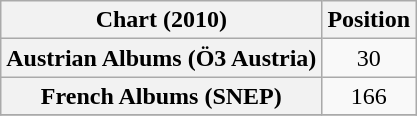<table class="wikitable sortable plainrowheaders" style="text-align:center">
<tr>
<th scope="col">Chart (2010)</th>
<th scope="col">Position</th>
</tr>
<tr>
<th scope="row">Austrian Albums (Ö3 Austria)</th>
<td>30</td>
</tr>
<tr>
<th scope="row">French Albums (SNEP)</th>
<td>166</td>
</tr>
<tr>
</tr>
</table>
